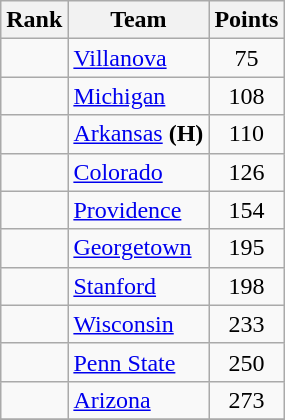<table class="wikitable sortable" style="text-align:center">
<tr>
<th>Rank</th>
<th>Team</th>
<th>Points</th>
</tr>
<tr>
<td></td>
<td align=left><a href='#'>Villanova</a></td>
<td>75</td>
</tr>
<tr>
<td></td>
<td align=left><a href='#'>Michigan</a></td>
<td>108</td>
</tr>
<tr>
<td></td>
<td align=left><a href='#'>Arkansas</a> <strong>(H)</strong></td>
<td>110</td>
</tr>
<tr>
<td></td>
<td align=left><a href='#'>Colorado</a></td>
<td>126</td>
</tr>
<tr>
<td></td>
<td align=left><a href='#'>Providence</a></td>
<td>154</td>
</tr>
<tr>
<td></td>
<td align=left><a href='#'>Georgetown</a></td>
<td>195</td>
</tr>
<tr>
<td></td>
<td align=left><a href='#'>Stanford</a></td>
<td>198</td>
</tr>
<tr>
<td></td>
<td align=left><a href='#'>Wisconsin</a></td>
<td>233</td>
</tr>
<tr>
<td></td>
<td align=left><a href='#'>Penn State</a></td>
<td>250</td>
</tr>
<tr>
<td></td>
<td align=left><a href='#'>Arizona</a></td>
<td>273</td>
</tr>
<tr>
</tr>
</table>
